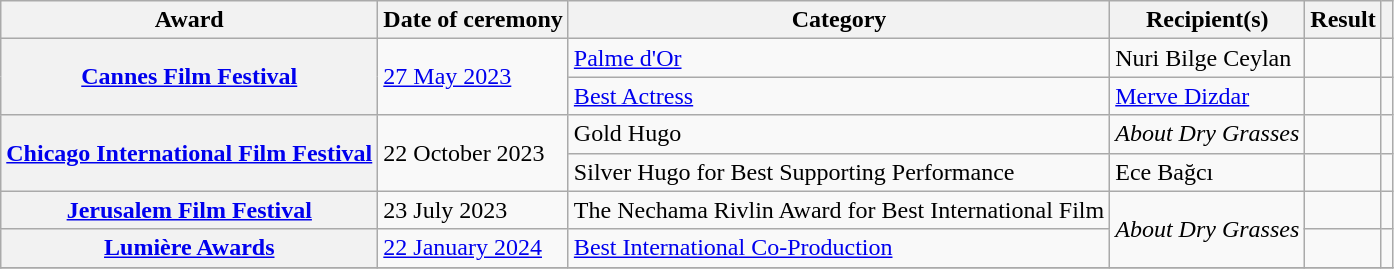<table class="wikitable sortable plainrowheaders">
<tr>
<th scope="col">Award</th>
<th scope="col">Date of ceremony</th>
<th scope="col">Category</th>
<th scope="col">Recipient(s)</th>
<th scope="col">Result</th>
<th scope="col" class="unsortable"></th>
</tr>
<tr>
<th rowspan="2" scope="row"><a href='#'>Cannes Film Festival</a></th>
<td rowspan="2"><a href='#'>27 May 2023</a></td>
<td><a href='#'>Palme d'Or</a></td>
<td>Nuri Bilge Ceylan</td>
<td></td>
<td align="center"></td>
</tr>
<tr>
<td><a href='#'>Best Actress</a></td>
<td><a href='#'>Merve Dizdar</a></td>
<td></td>
<td align="center"></td>
</tr>
<tr>
<th rowspan="2" scope="row"><a href='#'>Chicago International Film Festival</a></th>
<td rowspan="2">22 October 2023</td>
<td>Gold Hugo</td>
<td><em>About Dry Grasses</em></td>
<td></td>
<td align="center"></td>
</tr>
<tr>
<td>Silver Hugo for Best Supporting Performance</td>
<td>Ece Bağcı</td>
<td></td>
<td align="center"></td>
</tr>
<tr>
<th scope="row"><a href='#'>Jerusalem Film Festival</a></th>
<td>23 July 2023</td>
<td>The Nechama Rivlin Award for Best International Film</td>
<td rowspan="2"><em>About Dry Grasses</em></td>
<td></td>
<td align="center"></td>
</tr>
<tr>
<th scope="row"><a href='#'>Lumière Awards</a></th>
<td><a href='#'>22 January 2024</a></td>
<td><a href='#'>Best International Co-Production</a></td>
<td></td>
<td align="center"></td>
</tr>
<tr>
</tr>
</table>
